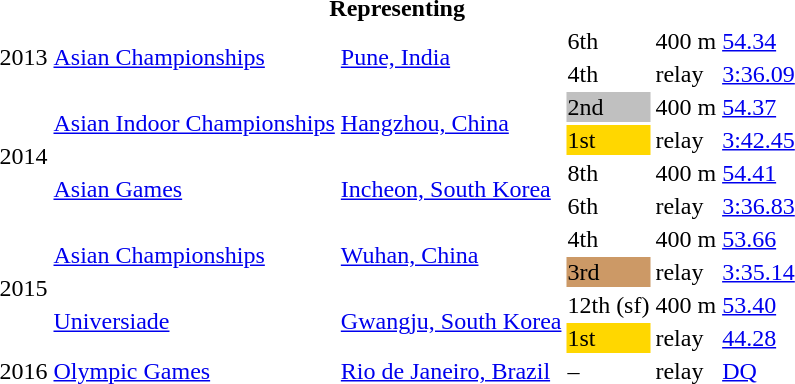<table>
<tr>
<th colspan="6">Representing </th>
</tr>
<tr>
<td rowspan=2>2013</td>
<td rowspan=2><a href='#'>Asian Championships</a></td>
<td rowspan=2><a href='#'>Pune, India</a></td>
<td>6th</td>
<td>400 m</td>
<td><a href='#'>54.34</a></td>
</tr>
<tr>
<td>4th</td>
<td> relay</td>
<td><a href='#'>3:36.09</a></td>
</tr>
<tr>
<td rowspan=4>2014</td>
<td rowspan=2><a href='#'>Asian Indoor Championships</a></td>
<td rowspan=2><a href='#'>Hangzhou, China</a></td>
<td bgcolor=silver>2nd</td>
<td>400 m</td>
<td><a href='#'>54.37</a></td>
</tr>
<tr>
<td bgcolor=gold>1st</td>
<td> relay</td>
<td><a href='#'>3:42.45</a></td>
</tr>
<tr>
<td rowspan=2><a href='#'>Asian Games</a></td>
<td rowspan=2><a href='#'>Incheon, South Korea</a></td>
<td>8th</td>
<td>400 m</td>
<td><a href='#'>54.41</a></td>
</tr>
<tr>
<td>6th</td>
<td> relay</td>
<td><a href='#'>3:36.83</a></td>
</tr>
<tr>
<td rowspan=4>2015</td>
<td rowspan=2><a href='#'>Asian Championships</a></td>
<td rowspan=2><a href='#'>Wuhan, China</a></td>
<td>4th</td>
<td>400 m</td>
<td><a href='#'>53.66</a></td>
</tr>
<tr>
<td bgcolor=cc9966>3rd</td>
<td> relay</td>
<td><a href='#'>3:35.14</a></td>
</tr>
<tr>
<td rowspan=2><a href='#'>Universiade</a></td>
<td rowspan=2><a href='#'>Gwangju, South Korea</a></td>
<td>12th (sf)</td>
<td>400 m</td>
<td><a href='#'>53.40</a></td>
</tr>
<tr>
<td bgcolor=gold>1st</td>
<td> relay</td>
<td><a href='#'>44.28</a></td>
</tr>
<tr>
<td>2016</td>
<td><a href='#'>Olympic Games</a></td>
<td><a href='#'>Rio de Janeiro, Brazil</a></td>
<td>–</td>
<td> relay</td>
<td><a href='#'>DQ</a></td>
</tr>
</table>
